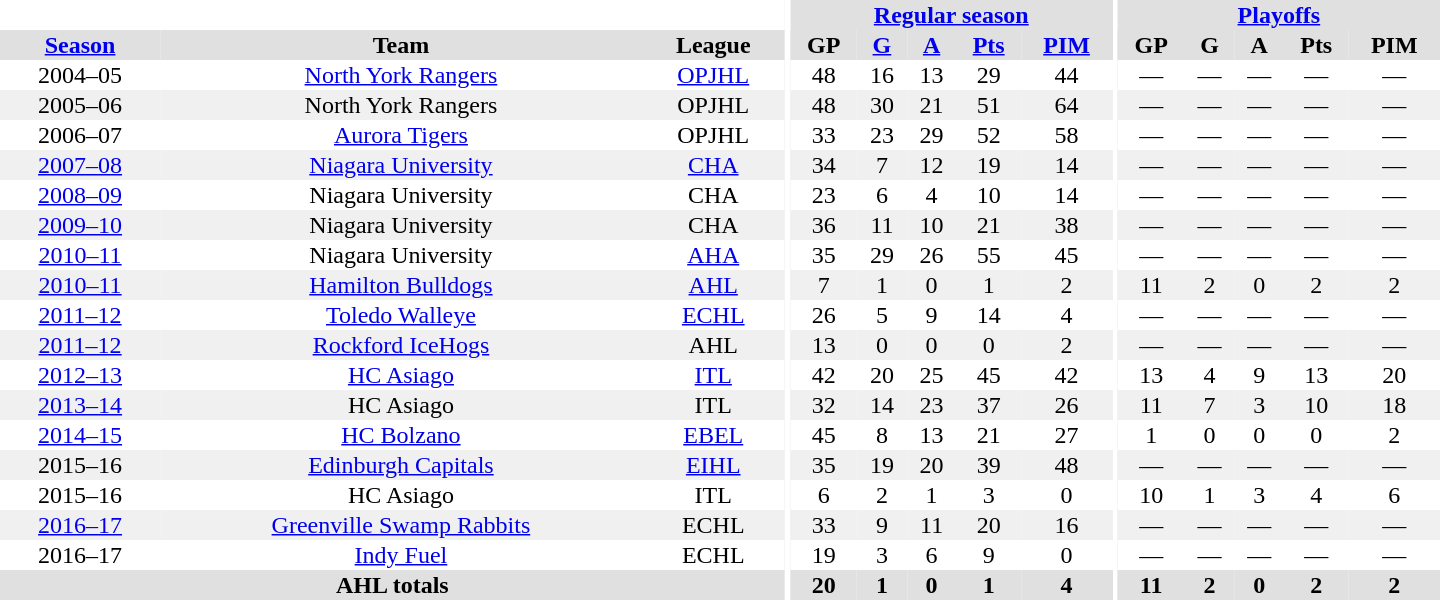<table border="0" cellpadding="1" cellspacing="0" style="text-align:center; width:60em">
<tr bgcolor="#e0e0e0">
<th colspan="3" bgcolor="#ffffff"></th>
<th rowspan="99" bgcolor="#ffffff"></th>
<th colspan="5"><a href='#'>Regular season</a></th>
<th rowspan="99" bgcolor="#ffffff"></th>
<th colspan="5"><a href='#'>Playoffs</a></th>
</tr>
<tr bgcolor="#e0e0e0">
<th><a href='#'>Season</a></th>
<th>Team</th>
<th>League</th>
<th>GP</th>
<th><a href='#'>G</a></th>
<th><a href='#'>A</a></th>
<th><a href='#'>Pts</a></th>
<th><a href='#'>PIM</a></th>
<th>GP</th>
<th>G</th>
<th>A</th>
<th>Pts</th>
<th>PIM</th>
</tr>
<tr ALIGN="center">
<td>2004–05</td>
<td><a href='#'>North York Rangers</a></td>
<td><a href='#'>OPJHL</a></td>
<td>48</td>
<td>16</td>
<td>13</td>
<td>29</td>
<td>44</td>
<td>—</td>
<td>—</td>
<td>—</td>
<td>—</td>
<td>—</td>
</tr>
<tr ALIGN="center" bgcolor="#f0f0f0">
<td>2005–06</td>
<td>North York Rangers</td>
<td>OPJHL</td>
<td>48</td>
<td>30</td>
<td>21</td>
<td>51</td>
<td>64</td>
<td>—</td>
<td>—</td>
<td>—</td>
<td>—</td>
<td>—</td>
</tr>
<tr ALIGN="center">
<td>2006–07</td>
<td><a href='#'>Aurora Tigers</a></td>
<td>OPJHL</td>
<td>33</td>
<td>23</td>
<td>29</td>
<td>52</td>
<td>58</td>
<td>—</td>
<td>—</td>
<td>—</td>
<td>—</td>
<td>—</td>
</tr>
<tr ALIGN="center" bgcolor="#f0f0f0">
<td><a href='#'>2007–08</a></td>
<td><a href='#'>Niagara University</a></td>
<td><a href='#'>CHA</a></td>
<td>34</td>
<td>7</td>
<td>12</td>
<td>19</td>
<td>14</td>
<td>—</td>
<td>—</td>
<td>—</td>
<td>—</td>
<td>—</td>
</tr>
<tr ALIGN="center">
<td><a href='#'>2008–09</a></td>
<td>Niagara University</td>
<td>CHA</td>
<td>23</td>
<td>6</td>
<td>4</td>
<td>10</td>
<td>14</td>
<td>—</td>
<td>—</td>
<td>—</td>
<td>—</td>
<td>—</td>
</tr>
<tr ALIGN="center" bgcolor="#f0f0f0">
<td><a href='#'>2009–10</a></td>
<td>Niagara University</td>
<td>CHA</td>
<td>36</td>
<td>11</td>
<td>10</td>
<td>21</td>
<td>38</td>
<td>—</td>
<td>—</td>
<td>—</td>
<td>—</td>
<td>—</td>
</tr>
<tr ALIGN="center">
<td><a href='#'>2010–11</a></td>
<td>Niagara University</td>
<td><a href='#'>AHA</a></td>
<td>35</td>
<td>29</td>
<td>26</td>
<td>55</td>
<td>45</td>
<td>—</td>
<td>—</td>
<td>—</td>
<td>—</td>
<td>—</td>
</tr>
<tr ALIGN="center" bgcolor="#f0f0f0">
<td><a href='#'>2010–11</a></td>
<td><a href='#'>Hamilton Bulldogs</a></td>
<td><a href='#'>AHL</a></td>
<td>7</td>
<td>1</td>
<td>0</td>
<td>1</td>
<td>2</td>
<td>11</td>
<td>2</td>
<td>0</td>
<td>2</td>
<td>2</td>
</tr>
<tr ALIGN="center">
<td><a href='#'>2011–12</a></td>
<td><a href='#'>Toledo Walleye</a></td>
<td><a href='#'>ECHL</a></td>
<td>26</td>
<td>5</td>
<td>9</td>
<td>14</td>
<td>4</td>
<td>—</td>
<td>—</td>
<td>—</td>
<td>—</td>
<td>—</td>
</tr>
<tr ALIGN="center" bgcolor="#f0f0f0">
<td><a href='#'>2011–12</a></td>
<td><a href='#'>Rockford IceHogs</a></td>
<td>AHL</td>
<td>13</td>
<td>0</td>
<td>0</td>
<td>0</td>
<td>2</td>
<td>—</td>
<td>—</td>
<td>—</td>
<td>—</td>
<td>—</td>
</tr>
<tr ALIGN="center">
<td><a href='#'>2012–13</a></td>
<td><a href='#'>HC Asiago</a></td>
<td><a href='#'>ITL</a></td>
<td>42</td>
<td>20</td>
<td>25</td>
<td>45</td>
<td>42</td>
<td>13</td>
<td>4</td>
<td>9</td>
<td>13</td>
<td>20</td>
</tr>
<tr ALIGN="center" bgcolor="#f0f0f0">
<td><a href='#'>2013–14</a></td>
<td>HC Asiago</td>
<td>ITL</td>
<td>32</td>
<td>14</td>
<td>23</td>
<td>37</td>
<td>26</td>
<td>11</td>
<td>7</td>
<td>3</td>
<td>10</td>
<td>18</td>
</tr>
<tr ALIGN="center">
<td><a href='#'>2014–15</a></td>
<td><a href='#'>HC Bolzano</a></td>
<td><a href='#'>EBEL</a></td>
<td>45</td>
<td>8</td>
<td>13</td>
<td>21</td>
<td>27</td>
<td>1</td>
<td>0</td>
<td>0</td>
<td>0</td>
<td>2</td>
</tr>
<tr ALIGN="center" bgcolor="#f0f0f0">
<td>2015–16</td>
<td><a href='#'>Edinburgh Capitals</a></td>
<td><a href='#'>EIHL</a></td>
<td>35</td>
<td>19</td>
<td>20</td>
<td>39</td>
<td>48</td>
<td>—</td>
<td>—</td>
<td>—</td>
<td>—</td>
<td>—</td>
</tr>
<tr ALIGN="center">
<td>2015–16</td>
<td>HC Asiago</td>
<td>ITL</td>
<td>6</td>
<td>2</td>
<td>1</td>
<td>3</td>
<td>0</td>
<td>10</td>
<td>1</td>
<td>3</td>
<td>4</td>
<td>6</td>
</tr>
<tr ALIGN="center" bgcolor="#f0f0f0">
<td><a href='#'>2016–17</a></td>
<td><a href='#'>Greenville Swamp Rabbits</a></td>
<td>ECHL</td>
<td>33</td>
<td>9</td>
<td>11</td>
<td>20</td>
<td>16</td>
<td>—</td>
<td>—</td>
<td>—</td>
<td>—</td>
<td>—</td>
</tr>
<tr ALIGN="center">
<td>2016–17</td>
<td><a href='#'>Indy Fuel</a></td>
<td>ECHL</td>
<td>19</td>
<td>3</td>
<td>6</td>
<td>9</td>
<td>0</td>
<td>—</td>
<td>—</td>
<td>—</td>
<td>—</td>
<td>—</td>
</tr>
<tr bgcolor="#e0e0e0">
<th colspan="3">AHL totals</th>
<th>20</th>
<th>1</th>
<th>0</th>
<th>1</th>
<th>4</th>
<th>11</th>
<th>2</th>
<th>0</th>
<th>2</th>
<th>2</th>
</tr>
</table>
